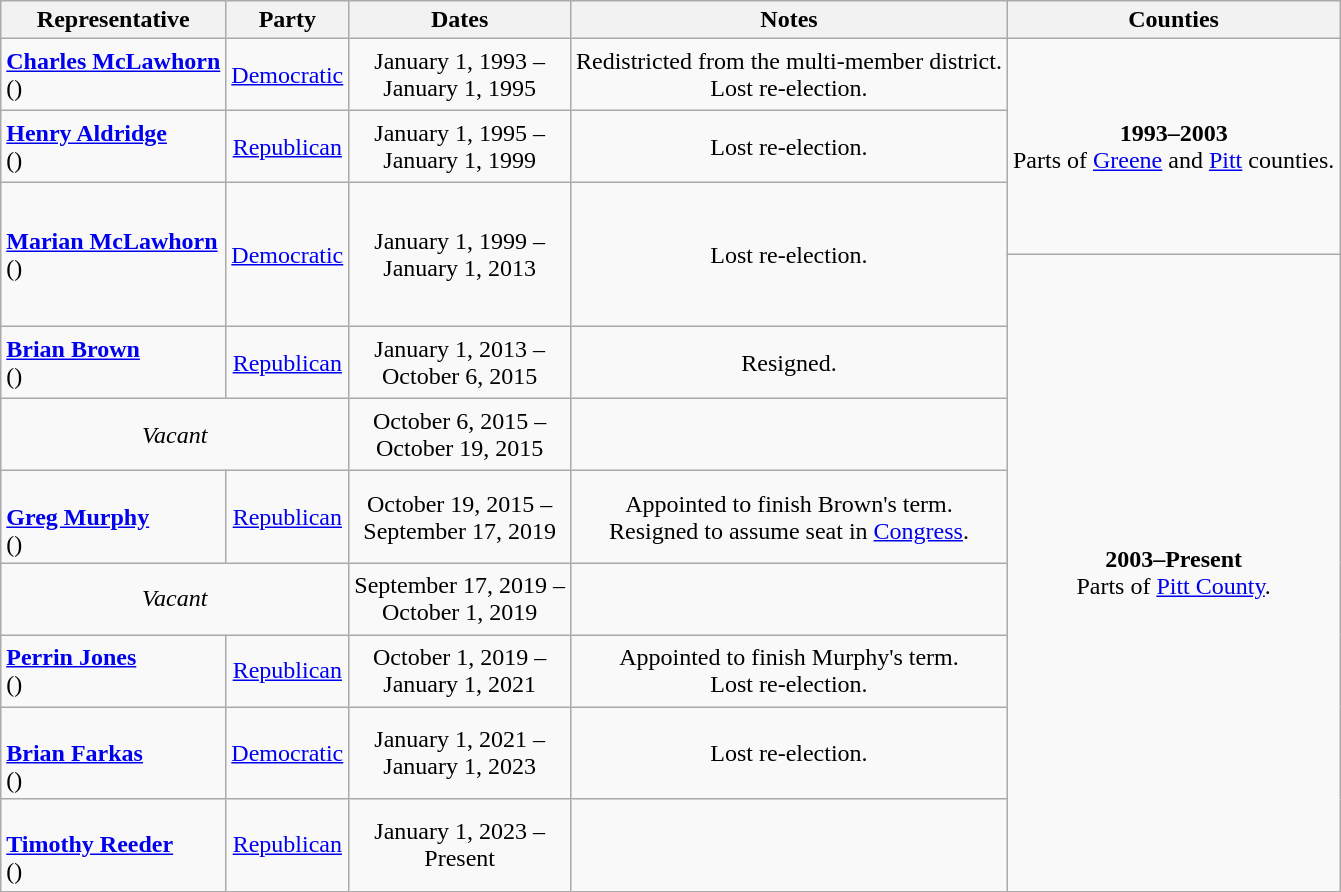<table class=wikitable style="text-align:center">
<tr>
<th>Representative</th>
<th>Party</th>
<th>Dates</th>
<th>Notes</th>
<th>Counties</th>
</tr>
<tr style="height:3em">
<td align=left><strong><a href='#'>Charles McLawhorn</a></strong><br>()</td>
<td><a href='#'>Democratic</a></td>
<td nowrap>January 1, 1993 – <br> January 1, 1995</td>
<td>Redistricted from the multi-member district. <br> Lost re-election.</td>
<td rowspan=3><strong>1993–2003</strong><br> Parts of <a href='#'>Greene</a> and <a href='#'>Pitt</a> counties.</td>
</tr>
<tr style="height:3em">
<td align=left><strong><a href='#'>Henry Aldridge</a></strong><br>()</td>
<td><a href='#'>Republican</a></td>
<td nowrap>January 1, 1995 – <br> January 1, 1999</td>
<td>Lost re-election.</td>
</tr>
<tr style="height:3em">
<td rowspan=2 align=left><strong><a href='#'>Marian McLawhorn</a></strong><br>()</td>
<td rowspan=2 ><a href='#'>Democratic</a></td>
<td rowspan=2 nowrap>January 1, 1999 – <br> January 1, 2013</td>
<td rowspan=2>Lost re-election.</td>
</tr>
<tr style="height:3em">
<td rowspan=8><strong>2003–Present</strong><br> Parts of <a href='#'>Pitt County</a>.</td>
</tr>
<tr style="height:3em">
<td align=left><strong><a href='#'>Brian Brown</a></strong><br>()</td>
<td><a href='#'>Republican</a></td>
<td nowrap>January 1, 2013 – <br> October 6, 2015</td>
<td>Resigned.</td>
</tr>
<tr style="height:3em">
<td colspan=2><em>Vacant</em></td>
<td nowrap>October 6, 2015 – <br> October 19, 2015</td>
<td></td>
</tr>
<tr style="height:3em">
<td align=left><br><strong><a href='#'>Greg Murphy</a></strong><br>()</td>
<td><a href='#'>Republican</a></td>
<td nowrap>October 19, 2015 – <br> September 17, 2019</td>
<td>Appointed to finish Brown's term. <br> Resigned to assume seat in <a href='#'>Congress</a>.</td>
</tr>
<tr style="height:3em">
<td colspan=2><em>Vacant</em></td>
<td nowrap>September 17, 2019 – <br> October 1, 2019</td>
<td></td>
</tr>
<tr style="height:3em">
<td align=left><strong><a href='#'>Perrin Jones</a></strong><br>()</td>
<td><a href='#'>Republican</a></td>
<td nowrap>October 1, 2019 – <br> January 1, 2021</td>
<td>Appointed to finish Murphy's term. <br> Lost re-election.</td>
</tr>
<tr style="height:3em">
<td align=left><br><strong><a href='#'>Brian Farkas</a></strong><br>()</td>
<td><a href='#'>Democratic</a></td>
<td nowrap>January 1, 2021 – <br> January 1, 2023</td>
<td>Lost re-election.</td>
</tr>
<tr style="height:3em">
<td align=left><br><strong><a href='#'>Timothy Reeder</a></strong><br>()</td>
<td><a href='#'>Republican</a></td>
<td nowrap>January 1, 2023 – <br> Present</td>
<td></td>
</tr>
</table>
